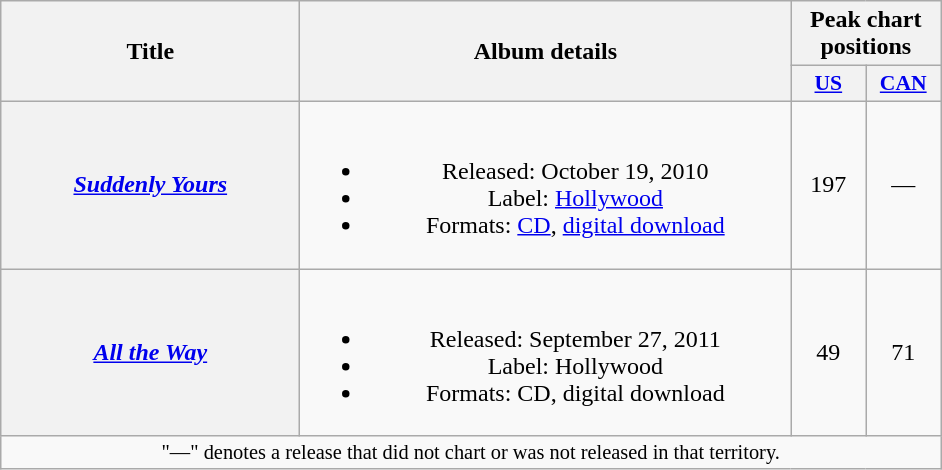<table class="wikitable plainrowheaders" style="text-align:center;">
<tr>
<th scope="col" rowspan="2" style="width:12em;">Title</th>
<th scope="col" rowspan="2" style="width:20em;">Album details</th>
<th scope="col" colspan="2">Peak chart positions</th>
</tr>
<tr>
<th scope="col" style="width:3em;font-size:90%;"><a href='#'>US</a><br></th>
<th scope="col" style="width:3em;font-size:90%;"><a href='#'>CAN</a><br></th>
</tr>
<tr>
<th scope="row"><em><a href='#'>Suddenly Yours</a></em></th>
<td><br><ul><li>Released: October 19, 2010</li><li>Label: <a href='#'>Hollywood</a></li><li>Formats: <a href='#'>CD</a>, <a href='#'>digital download</a></li></ul></td>
<td>197</td>
<td>—</td>
</tr>
<tr>
<th scope="row"><em><a href='#'>All the Way</a></em></th>
<td><br><ul><li>Released: September 27, 2011</li><li>Label: Hollywood</li><li>Formats: CD, digital download</li></ul></td>
<td>49</td>
<td>71</td>
</tr>
<tr>
<td colspan="8" style="font-size:85%">"—" denotes a release that did not chart or was not released in that territory.</td>
</tr>
</table>
